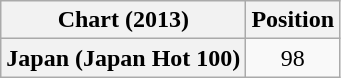<table class="wikitable plainrowheaders" style="text-align:center">
<tr>
<th scope="col">Chart (2013)</th>
<th scope="col">Position</th>
</tr>
<tr>
<th scope="row">Japan (Japan Hot 100)</th>
<td>98</td>
</tr>
</table>
